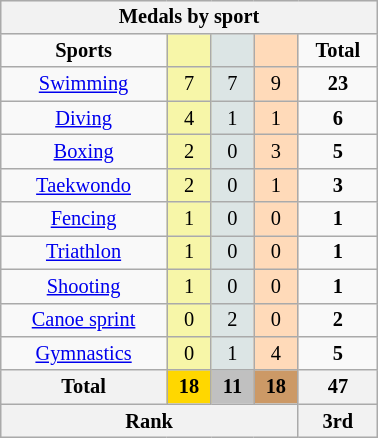<table class="wikitable" style="font-size:85%; text-align:center;" align="right" width="20%">
<tr style="background:#efefef;">
<th colspan=5><strong>Medals by sport</strong></th>
</tr>
<tr>
<td><strong>Sports</strong></td>
<td style="background:#f7f6a8;"></td>
<td style="background:#dce5e5;"></td>
<td style="background:#ffdab9;"></td>
<td><strong>Total</strong></td>
</tr>
<tr>
<td><a href='#'>Swimming</a></td>
<td style="background:#F7F6A8;">7</td>
<td style="background:#DCE5E5;">7</td>
<td style="background:#FFDAB9;">9</td>
<td><strong>23</strong></td>
</tr>
<tr>
<td><a href='#'>Diving</a></td>
<td style="background:#F7F6A8;">4</td>
<td style="background:#DCE5E5;">1</td>
<td style="background:#FFDAB9;">1</td>
<td><strong>6</strong></td>
</tr>
<tr>
<td><a href='#'>Boxing</a></td>
<td style="background:#F7F6A8;">2</td>
<td style="background:#DCE5E5;">0</td>
<td style="background:#FFDAB9;">3</td>
<td><strong>5</strong></td>
</tr>
<tr>
<td><a href='#'>Taekwondo</a></td>
<td style="background:#F7F6A8;">2</td>
<td style="background:#DCE5E5;">0</td>
<td style="background:#FFDAB9;">1</td>
<td><strong>3</strong></td>
</tr>
<tr>
<td><a href='#'>Fencing</a></td>
<td style="background:#F7F6A8;">1</td>
<td style="background:#DCE5E5;">0</td>
<td style="background:#FFDAB9;">0</td>
<td><strong>1</strong></td>
</tr>
<tr>
<td><a href='#'>Triathlon</a></td>
<td style="background:#F7F6A8;">1</td>
<td style="background:#DCE5E5;">0</td>
<td style="background:#FFDAB9;">0</td>
<td><strong>1</strong></td>
</tr>
<tr style="text-align:center;">
<td><a href='#'>Shooting</a></td>
<td style="background:#F7F6A8;">1</td>
<td style="background:#DCE5E5;">0</td>
<td style="background:#FFDAB9;">0</td>
<td><strong>1</strong></td>
</tr>
<tr>
<td><a href='#'>Canoe sprint</a></td>
<td style="background:#F7F6A8;">0</td>
<td style="background:#DCE5E5;">2</td>
<td style="background:#FFDAB9;">0</td>
<td><strong>2</strong></td>
</tr>
<tr>
<td><a href='#'>Gymnastics</a></td>
<td style="background:#F7F6A8;">0</td>
<td style="background:#DCE5E5;">1</td>
<td style="background:#FFDAB9;">4</td>
<td><strong>5</strong></td>
</tr>
<tr>
<th><strong>Total</strong></th>
<th style="background:gold;"><strong>18</strong></th>
<th style="background:silver;"><strong>11</strong></th>
<th style="background:#c96;"><strong>18</strong></th>
<th><strong>47</strong></th>
</tr>
<tr>
<th colspan="4"><strong>Rank</strong></th>
<th><strong>3rd</strong></th>
</tr>
</table>
